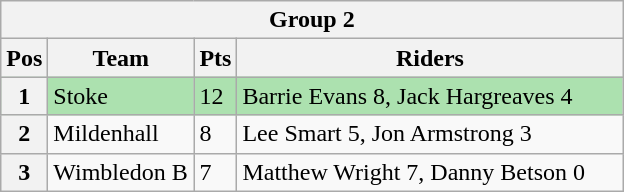<table class="wikitable">
<tr>
<th colspan="4">Group 2</th>
</tr>
<tr>
<th width=20>Pos</th>
<th width=90>Team</th>
<th width=20>Pts</th>
<th width=250>Riders</th>
</tr>
<tr style="background:#ACE1AF;">
<th>1</th>
<td>Stoke</td>
<td>12</td>
<td>Barrie Evans 8, Jack Hargreaves 4</td>
</tr>
<tr>
<th>2</th>
<td>Mildenhall</td>
<td>8</td>
<td>Lee Smart 5, Jon Armstrong 3</td>
</tr>
<tr>
<th>3</th>
<td>Wimbledon B</td>
<td>7</td>
<td>Matthew Wright 7, Danny Betson 0</td>
</tr>
</table>
